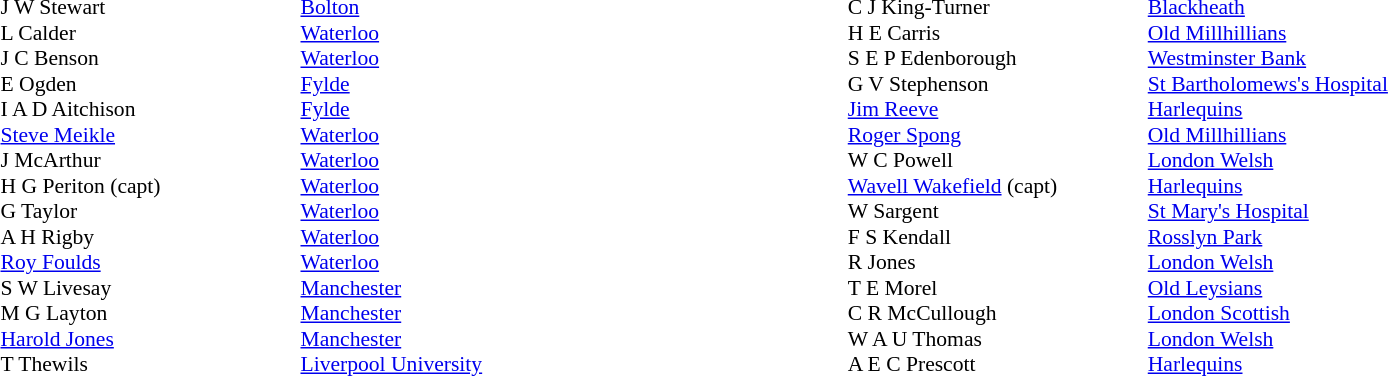<table width="80%">
<tr>
<td valign="top" width="50%"><br><table style="font-size: 90%" cellspacing="0" cellpadding="0">
<tr>
<th width="20"></th>
<th width="200"></th>
</tr>
<tr>
<td></td>
<td>J W Stewart</td>
<td><a href='#'>Bolton</a></td>
</tr>
<tr>
<td></td>
<td>L Calder</td>
<td><a href='#'>Waterloo</a></td>
</tr>
<tr>
<td></td>
<td>J C Benson</td>
<td><a href='#'>Waterloo</a></td>
</tr>
<tr>
<td></td>
<td>E Ogden</td>
<td><a href='#'>Fylde</a></td>
</tr>
<tr>
<td></td>
<td>I A D Aitchison</td>
<td><a href='#'>Fylde</a></td>
</tr>
<tr>
<td></td>
<td><a href='#'>Steve Meikle</a></td>
<td><a href='#'>Waterloo</a></td>
</tr>
<tr>
<td></td>
<td>J McArthur</td>
<td><a href='#'>Waterloo</a></td>
</tr>
<tr>
<td></td>
<td>H G Periton (capt)</td>
<td><a href='#'>Waterloo</a></td>
</tr>
<tr>
<td></td>
<td>G Taylor</td>
<td><a href='#'>Waterloo</a></td>
</tr>
<tr>
<td></td>
<td>A H Rigby</td>
<td><a href='#'>Waterloo</a></td>
</tr>
<tr>
<td></td>
<td><a href='#'>Roy Foulds</a></td>
<td><a href='#'>Waterloo</a></td>
</tr>
<tr>
<td></td>
<td>S W Livesay</td>
<td><a href='#'>Manchester</a></td>
</tr>
<tr>
<td></td>
<td>M G Layton</td>
<td><a href='#'>Manchester</a></td>
</tr>
<tr>
<td></td>
<td><a href='#'>Harold Jones</a></td>
<td><a href='#'>Manchester</a></td>
</tr>
<tr>
<td></td>
<td>T Thewils</td>
<td><a href='#'>Liverpool University</a></td>
</tr>
<tr>
</tr>
</table>
</td>
<td valign="top" width="50%"><br><table style="font-size: 90%" cellspacing="0" cellpadding="0" align="center">
<tr>
<th width="20"></th>
<th width="200"></th>
</tr>
<tr>
<td></td>
<td>C J King-Turner</td>
<td><a href='#'>Blackheath</a></td>
</tr>
<tr>
<td></td>
<td>H E Carris</td>
<td><a href='#'>Old Millhillians</a></td>
</tr>
<tr>
<td></td>
<td>S E P Edenborough</td>
<td><a href='#'>Westminster Bank</a></td>
</tr>
<tr>
<td></td>
<td>G V Stephenson</td>
<td><a href='#'>St Bartholomews's Hospital</a></td>
</tr>
<tr>
<td></td>
<td><a href='#'>Jim Reeve</a></td>
<td><a href='#'>Harlequins</a></td>
</tr>
<tr>
<td></td>
<td><a href='#'>Roger Spong</a></td>
<td><a href='#'>Old Millhillians</a></td>
</tr>
<tr>
<td></td>
<td>W C Powell</td>
<td><a href='#'>London Welsh</a></td>
</tr>
<tr>
<td></td>
<td><a href='#'>Wavell Wakefield</a> (capt)</td>
<td><a href='#'>Harlequins</a></td>
</tr>
<tr>
<td></td>
<td>W Sargent</td>
<td><a href='#'>St Mary's Hospital</a></td>
</tr>
<tr>
<td></td>
<td>F S Kendall</td>
<td><a href='#'>Rosslyn Park</a></td>
</tr>
<tr>
<td></td>
<td>R Jones</td>
<td><a href='#'>London Welsh</a></td>
</tr>
<tr>
<td></td>
<td>T E Morel</td>
<td><a href='#'>Old Leysians</a></td>
</tr>
<tr>
<td></td>
<td>C R McCullough</td>
<td><a href='#'>London Scottish</a></td>
</tr>
<tr>
<td></td>
<td>W A U Thomas</td>
<td><a href='#'>London Welsh</a></td>
</tr>
<tr>
<td></td>
<td>A E C Prescott</td>
<td><a href='#'>Harlequins</a></td>
</tr>
<tr>
</tr>
</table>
</td>
</tr>
</table>
